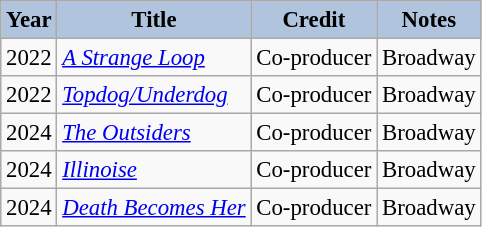<table class="wikitable" style="font-size:95%;">
<tr>
<th style="background:#B0C4DE;">Year</th>
<th style="background:#B0C4DE;">Title</th>
<th style="background:#B0C4DE;">Credit</th>
<th style="background:#B0C4DE;">Notes</th>
</tr>
<tr>
<td>2022</td>
<td><em><a href='#'>A Strange Loop</a></em></td>
<td>Co-producer</td>
<td>Broadway</td>
</tr>
<tr>
<td>2022</td>
<td><em><a href='#'>Topdog/Underdog</a></em></td>
<td>Co-producer</td>
<td>Broadway</td>
</tr>
<tr>
<td>2024</td>
<td><em><a href='#'>The Outsiders</a></em></td>
<td>Co-producer</td>
<td>Broadway</td>
</tr>
<tr>
<td>2024</td>
<td><em><a href='#'>Illinoise</a></em></td>
<td>Co-producer</td>
<td>Broadway</td>
</tr>
<tr>
<td>2024</td>
<td><em><a href='#'>Death Becomes Her</a></em></td>
<td>Co-producer</td>
<td>Broadway</td>
</tr>
</table>
